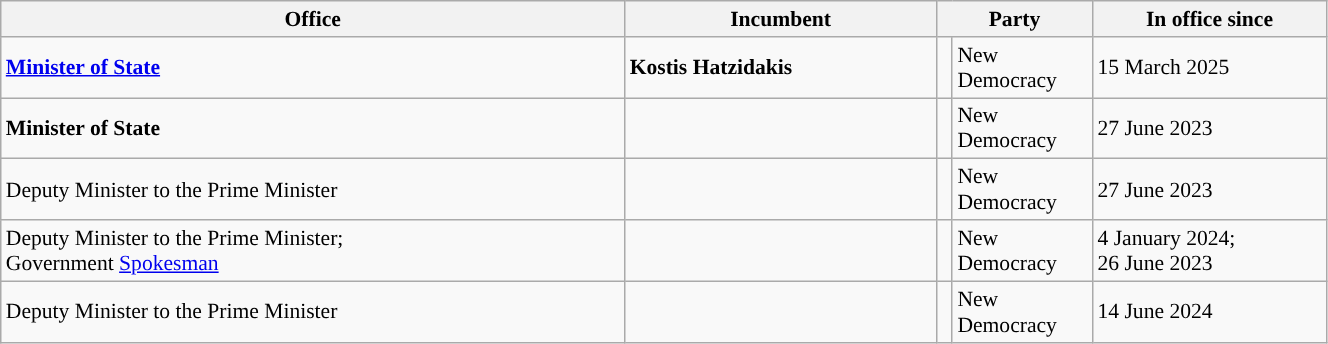<table class="wikitable" style="width: 70%; font-size: 90%;">
<tr>
<th width="40%">Office</th>
<th width="20%">Incumbent</th>
<th width="10%" colspan="2">Party</th>
<th width="15%">In office since</th>
</tr>
<tr>
<td><strong><a href='#'>Minister of State</a></strong></td>
<td><strong>Kostis Hatzidakis</strong></td>
<td width="5" style="background-color: "></td>
<td>New Democracy</td>
<td>15 March 2025</td>
</tr>
<tr>
<td><strong>Minister of State</strong></td>
<td><strong></strong></td>
<td width="5" style="background-color: "></td>
<td>New Democracy</td>
<td>27 June 2023</td>
</tr>
<tr>
<td>Deputy Minister to the Prime Minister</td>
<td></td>
<td width="5" style="background-color: "></td>
<td>New Democracy</td>
<td>27 June 2023</td>
</tr>
<tr>
<td>Deputy Minister to the Prime Minister;<br>Government <a href='#'>Spokesman</a></td>
<td></td>
<td width="5" style="background-color: "></td>
<td>New Democracy</td>
<td>4 January 2024;<br>26 June 2023</td>
</tr>
<tr>
<td>Deputy Minister to the Prime Minister</td>
<td></td>
<td width="5" style="background-color: "></td>
<td>New Democracy</td>
<td>14 June 2024</td>
</tr>
</table>
